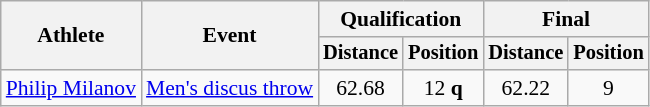<table class=wikitable style="font-size:90%">
<tr>
<th rowspan="2">Athlete</th>
<th rowspan="2">Event</th>
<th colspan="2">Qualification</th>
<th colspan="2">Final</th>
</tr>
<tr style="font-size:95%">
<th>Distance</th>
<th>Position</th>
<th>Distance</th>
<th>Position</th>
</tr>
<tr align=center>
<td align=left><a href='#'>Philip Milanov</a></td>
<td align=left><a href='#'>Men's discus throw</a></td>
<td>62.68</td>
<td>12 <strong>q</strong></td>
<td>62.22</td>
<td>9</td>
</tr>
</table>
